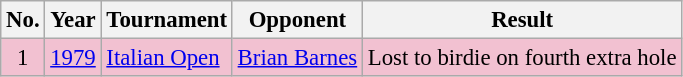<table class="wikitable" style="font-size:95%;">
<tr>
<th>No.</th>
<th>Year</th>
<th>Tournament</th>
<th>Opponent</th>
<th>Result</th>
</tr>
<tr style="background:#F2C1D1;">
<td align=center>1</td>
<td><a href='#'>1979</a></td>
<td><a href='#'>Italian Open</a></td>
<td> <a href='#'>Brian Barnes</a></td>
<td>Lost to birdie on fourth extra hole</td>
</tr>
</table>
